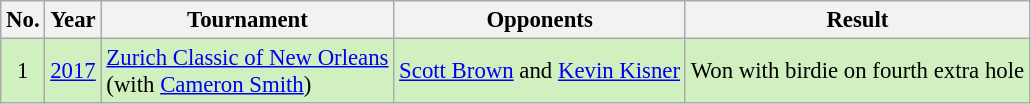<table class="wikitable" style="font-size:95%;">
<tr>
<th>No.</th>
<th>Year</th>
<th>Tournament</th>
<th>Opponents</th>
<th>Result</th>
</tr>
<tr style="background:#D0F0C0;">
<td align=center>1</td>
<td><a href='#'>2017</a></td>
<td><a href='#'>Zurich Classic of New Orleans</a><br>(with  <a href='#'>Cameron Smith</a>)</td>
<td> <a href='#'>Scott Brown</a> and  <a href='#'>Kevin Kisner</a></td>
<td>Won with birdie on fourth extra hole</td>
</tr>
</table>
